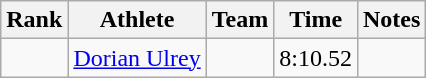<table class="wikitable sortable">
<tr>
<th>Rank</th>
<th>Athlete</th>
<th>Team</th>
<th>Time</th>
<th>Notes</th>
</tr>
<tr>
<td align=center></td>
<td><a href='#'>Dorian Ulrey</a></td>
<td></td>
<td>8:10.52</td>
<td></td>
</tr>
</table>
